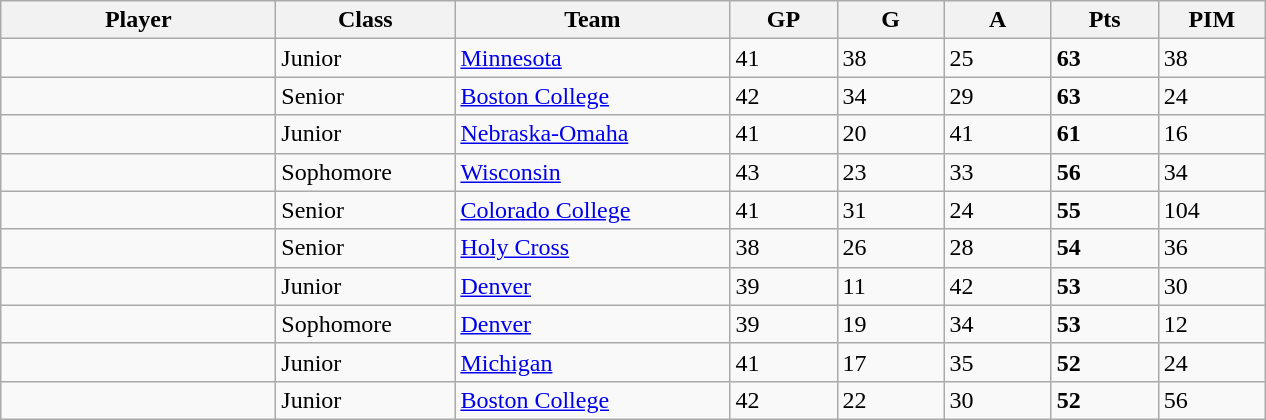<table class="wikitable sortable">
<tr>
<th style="width: 11em;">Player</th>
<th style="width: 7em;">Class</th>
<th style="width: 11em;">Team</th>
<th style="width: 4em;">GP</th>
<th style="width: 4em;">G</th>
<th style="width: 4em;">A</th>
<th style="width: 4em;">Pts</th>
<th style="width: 4em;">PIM</th>
</tr>
<tr>
<td></td>
<td>Junior</td>
<td><a href='#'>Minnesota</a></td>
<td>41</td>
<td>38</td>
<td>25</td>
<td><strong>63</strong></td>
<td>38</td>
</tr>
<tr>
<td></td>
<td>Senior</td>
<td><a href='#'>Boston College</a></td>
<td>42</td>
<td>34</td>
<td>29</td>
<td><strong>63</strong></td>
<td>24</td>
</tr>
<tr>
<td></td>
<td>Junior</td>
<td><a href='#'>Nebraska-Omaha</a></td>
<td>41</td>
<td>20</td>
<td>41</td>
<td><strong>61</strong></td>
<td>16</td>
</tr>
<tr>
<td></td>
<td>Sophomore</td>
<td><a href='#'>Wisconsin</a></td>
<td>43</td>
<td>23</td>
<td>33</td>
<td><strong>56</strong></td>
<td>34</td>
</tr>
<tr>
<td></td>
<td>Senior</td>
<td><a href='#'>Colorado College</a></td>
<td>41</td>
<td>31</td>
<td>24</td>
<td><strong>55</strong></td>
<td>104</td>
</tr>
<tr>
<td></td>
<td>Senior</td>
<td><a href='#'>Holy Cross</a></td>
<td>38</td>
<td>26</td>
<td>28</td>
<td><strong>54</strong></td>
<td>36</td>
</tr>
<tr>
<td></td>
<td>Junior</td>
<td><a href='#'>Denver</a></td>
<td>39</td>
<td>11</td>
<td>42</td>
<td><strong>53</strong></td>
<td>30</td>
</tr>
<tr>
<td></td>
<td>Sophomore</td>
<td><a href='#'>Denver</a></td>
<td>39</td>
<td>19</td>
<td>34</td>
<td><strong>53</strong></td>
<td>12</td>
</tr>
<tr>
<td></td>
<td>Junior</td>
<td><a href='#'>Michigan</a></td>
<td>41</td>
<td>17</td>
<td>35</td>
<td><strong>52</strong></td>
<td>24</td>
</tr>
<tr>
<td></td>
<td>Junior</td>
<td><a href='#'>Boston College</a></td>
<td>42</td>
<td>22</td>
<td>30</td>
<td><strong>52</strong></td>
<td>56</td>
</tr>
</table>
